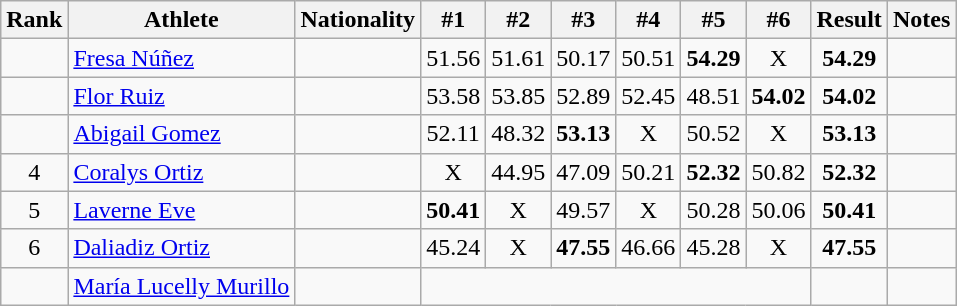<table class="wikitable sortable" style="text-align:center">
<tr>
<th>Rank</th>
<th>Athlete</th>
<th>Nationality</th>
<th>#1</th>
<th>#2</th>
<th>#3</th>
<th>#4</th>
<th>#5</th>
<th>#6</th>
<th>Result</th>
<th>Notes</th>
</tr>
<tr>
<td></td>
<td align=left><a href='#'>Fresa Núñez</a></td>
<td align=left></td>
<td>51.56</td>
<td>51.61</td>
<td>50.17</td>
<td>50.51</td>
<td><strong>54.29</strong></td>
<td>X</td>
<td><strong>54.29</strong></td>
<td><strong></strong></td>
</tr>
<tr>
<td></td>
<td align=left><a href='#'>Flor Ruiz</a></td>
<td align=left></td>
<td>53.58</td>
<td>53.85</td>
<td>52.89</td>
<td>52.45</td>
<td>48.51</td>
<td><strong>54.02</strong></td>
<td><strong>54.02</strong></td>
<td></td>
</tr>
<tr>
<td></td>
<td align=left><a href='#'>Abigail Gomez</a></td>
<td align=left></td>
<td>52.11</td>
<td>48.32</td>
<td><strong>53.13</strong></td>
<td>X</td>
<td>50.52</td>
<td>X</td>
<td><strong>53.13</strong></td>
<td></td>
</tr>
<tr>
<td>4</td>
<td align=left><a href='#'>Coralys Ortiz</a></td>
<td align=left></td>
<td>X</td>
<td>44.95</td>
<td>47.09</td>
<td>50.21</td>
<td><strong>52.32</strong></td>
<td>50.82</td>
<td><strong>52.32</strong></td>
<td></td>
</tr>
<tr>
<td>5</td>
<td align=left><a href='#'>Laverne Eve</a></td>
<td align=left></td>
<td><strong>50.41</strong></td>
<td>X</td>
<td>49.57</td>
<td>X</td>
<td>50.28</td>
<td>50.06</td>
<td><strong>50.41</strong></td>
<td></td>
</tr>
<tr>
<td>6</td>
<td align=left><a href='#'>Daliadiz Ortiz</a></td>
<td align=left></td>
<td>45.24</td>
<td>X</td>
<td><strong>47.55</strong></td>
<td>46.66</td>
<td>45.28</td>
<td>X</td>
<td><strong>47.55</strong></td>
<td></td>
</tr>
<tr>
<td></td>
<td align=left><a href='#'>María Lucelly Murillo</a></td>
<td align=left></td>
<td colspan=6></td>
<td><strong></strong></td>
<td></td>
</tr>
</table>
